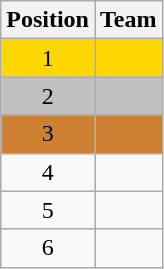<table class="wikitable" style="text-align:center;">
<tr>
<th>Position</th>
<th>Team</th>
</tr>
<tr style="background:#FFD700;">
<td>1</td>
<td></td>
</tr>
<tr style="background:#C0C0C0;">
<td>2</td>
<td></td>
</tr>
<tr style="background:#CD7F32;">
<td>3</td>
<td></td>
</tr>
<tr>
<td>4</td>
<td></td>
</tr>
<tr>
<td>5</td>
<td></td>
</tr>
<tr>
<td>6</td>
<td></td>
</tr>
</table>
